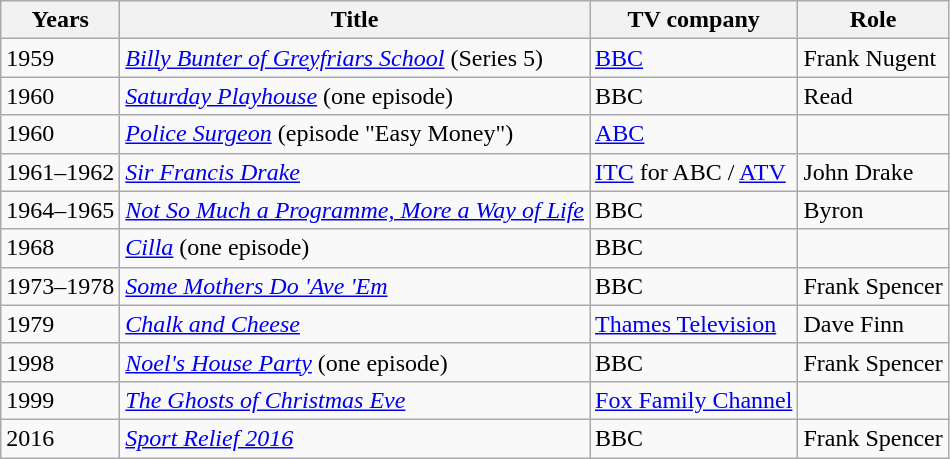<table class="wikitable sortable">
<tr>
<th>Years</th>
<th>Title</th>
<th>TV company</th>
<th>Role</th>
</tr>
<tr>
<td>1959</td>
<td><em><a href='#'>Billy Bunter of Greyfriars School</a></em> (Series 5)</td>
<td><a href='#'>BBC</a></td>
<td>Frank Nugent</td>
</tr>
<tr>
<td>1960</td>
<td><em><a href='#'>Saturday Playhouse</a></em> (one episode)</td>
<td>BBC</td>
<td>Read</td>
</tr>
<tr>
<td>1960</td>
<td><em><a href='#'>Police Surgeon</a></em> (episode "Easy Money")</td>
<td><a href='#'>ABC</a></td>
<td></td>
</tr>
<tr>
<td>1961–1962</td>
<td><em><a href='#'>Sir Francis Drake</a></em></td>
<td><a href='#'>ITC</a> for ABC / <a href='#'>ATV</a></td>
<td>John Drake</td>
</tr>
<tr>
<td>1964–1965</td>
<td><em><a href='#'>Not So Much a Programme, More a Way of Life</a></em></td>
<td>BBC</td>
<td>Byron</td>
</tr>
<tr>
<td>1968</td>
<td><em><a href='#'>Cilla</a></em> (one episode)</td>
<td>BBC</td>
<td></td>
</tr>
<tr>
<td>1973–1978</td>
<td><em><a href='#'>Some Mothers Do 'Ave 'Em</a></em></td>
<td>BBC</td>
<td>Frank Spencer</td>
</tr>
<tr>
<td>1979</td>
<td><em><a href='#'>Chalk and Cheese</a></em></td>
<td><a href='#'>Thames Television</a></td>
<td>Dave Finn</td>
</tr>
<tr>
<td>1998</td>
<td><em><a href='#'>Noel's House Party</a></em> (one episode)</td>
<td>BBC</td>
<td>Frank Spencer</td>
</tr>
<tr>
<td>1999</td>
<td><em><a href='#'>The Ghosts of Christmas Eve</a></em></td>
<td><a href='#'>Fox Family Channel</a></td>
<td></td>
</tr>
<tr>
<td>2016</td>
<td><em><a href='#'>Sport Relief 2016</a></em></td>
<td>BBC</td>
<td>Frank Spencer</td>
</tr>
</table>
